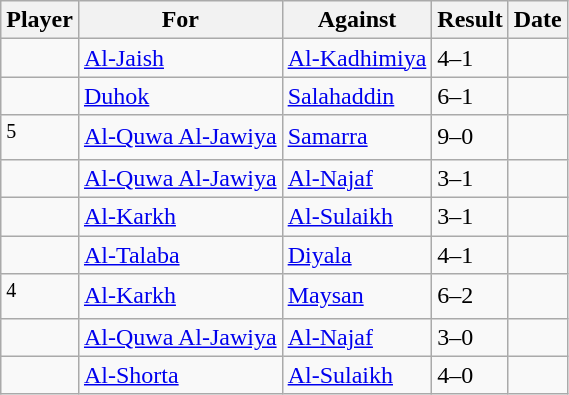<table class="wikitable sortable">
<tr>
<th>Player</th>
<th>For</th>
<th>Against</th>
<th align=center>Result</th>
<th>Date</th>
</tr>
<tr>
<td> </td>
<td><a href='#'>Al-Jaish</a></td>
<td><a href='#'>Al-Kadhimiya</a></td>
<td>4–1</td>
<td></td>
</tr>
<tr>
<td> </td>
<td><a href='#'>Duhok</a></td>
<td><a href='#'>Salahaddin</a></td>
<td>6–1</td>
<td></td>
</tr>
<tr>
<td> <sup>5</sup></td>
<td><a href='#'>Al-Quwa Al-Jawiya</a></td>
<td><a href='#'>Samarra</a></td>
<td>9–0</td>
<td></td>
</tr>
<tr>
<td> </td>
<td><a href='#'>Al-Quwa Al-Jawiya</a></td>
<td><a href='#'>Al-Najaf</a></td>
<td>3–1</td>
<td></td>
</tr>
<tr>
<td> </td>
<td><a href='#'>Al-Karkh</a></td>
<td><a href='#'>Al-Sulaikh</a></td>
<td>3–1</td>
<td></td>
</tr>
<tr>
<td> </td>
<td><a href='#'>Al-Talaba</a></td>
<td><a href='#'>Diyala</a></td>
<td>4–1</td>
<td></td>
</tr>
<tr>
<td> <sup>4</sup></td>
<td><a href='#'>Al-Karkh</a></td>
<td><a href='#'>Maysan</a></td>
<td>6–2</td>
<td></td>
</tr>
<tr>
<td> </td>
<td><a href='#'>Al-Quwa Al-Jawiya</a></td>
<td><a href='#'>Al-Najaf</a></td>
<td>3–0</td>
<td></td>
</tr>
<tr>
<td> </td>
<td><a href='#'>Al-Shorta</a></td>
<td><a href='#'>Al-Sulaikh</a></td>
<td>4–0</td>
<td></td>
</tr>
</table>
